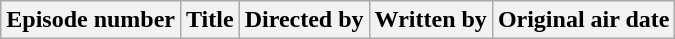<table class ="wikitable">
<tr>
<th>Episode number</th>
<th>Title</th>
<th>Directed by</th>
<th>Written by</th>
<th>Original air date<br>



































































































</th>
</tr>
</table>
